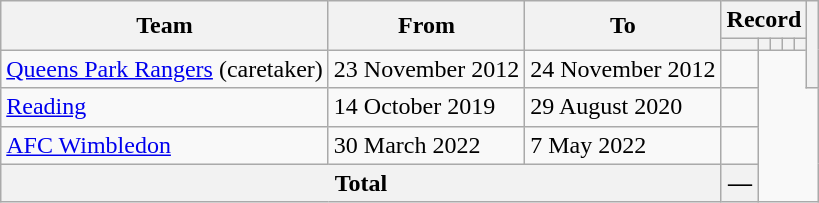<table class=wikitable style="text-align:center">
<tr>
<th rowspan=2>Team</th>
<th rowspan=2>From</th>
<th rowspan=2>To</th>
<th colspan=5>Record</th>
<th rowspan=3></th>
</tr>
<tr>
<th></th>
<th></th>
<th></th>
<th></th>
<th></th>
</tr>
<tr>
<td align=left><a href='#'>Queens Park Rangers</a> (caretaker)</td>
<td align=left>23 November 2012</td>
<td align=left>24 November 2012<br></td>
<td></td>
</tr>
<tr>
<td align=left><a href='#'>Reading</a></td>
<td align=left>14 October 2019</td>
<td align=left>29 August 2020<br></td>
<td></td>
</tr>
<tr>
<td align=left><a href='#'>AFC Wimbledon</a></td>
<td align=left>30 March 2022</td>
<td align=left>7 May 2022<br></td>
<td></td>
</tr>
<tr>
<th colspan=3>Total<br></th>
<th>—</th>
</tr>
</table>
